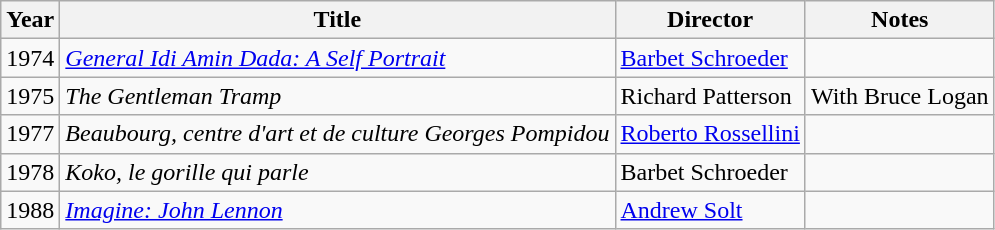<table class="wikitable">
<tr>
<th>Year</th>
<th>Title</th>
<th>Director</th>
<th>Notes</th>
</tr>
<tr>
<td>1974</td>
<td><em><a href='#'>General Idi Amin Dada: A Self Portrait</a></em></td>
<td><a href='#'>Barbet Schroeder</a></td>
<td></td>
</tr>
<tr>
<td>1975</td>
<td><em>The Gentleman Tramp</em></td>
<td>Richard Patterson</td>
<td>With Bruce Logan</td>
</tr>
<tr>
<td>1977</td>
<td><em>Beaubourg, centre d'art et de culture Georges Pompidou</em></td>
<td><a href='#'>Roberto Rossellini</a></td>
<td></td>
</tr>
<tr>
<td>1978</td>
<td><em>Koko, le gorille qui parle</em></td>
<td>Barbet Schroeder</td>
<td></td>
</tr>
<tr>
<td>1988</td>
<td><em><a href='#'>Imagine: John Lennon</a></em></td>
<td><a href='#'>Andrew Solt</a></td>
<td></td>
</tr>
</table>
